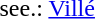<table>
<tr>
<td></td>
<td>see.: <a href='#'>Villé</a></td>
</tr>
</table>
